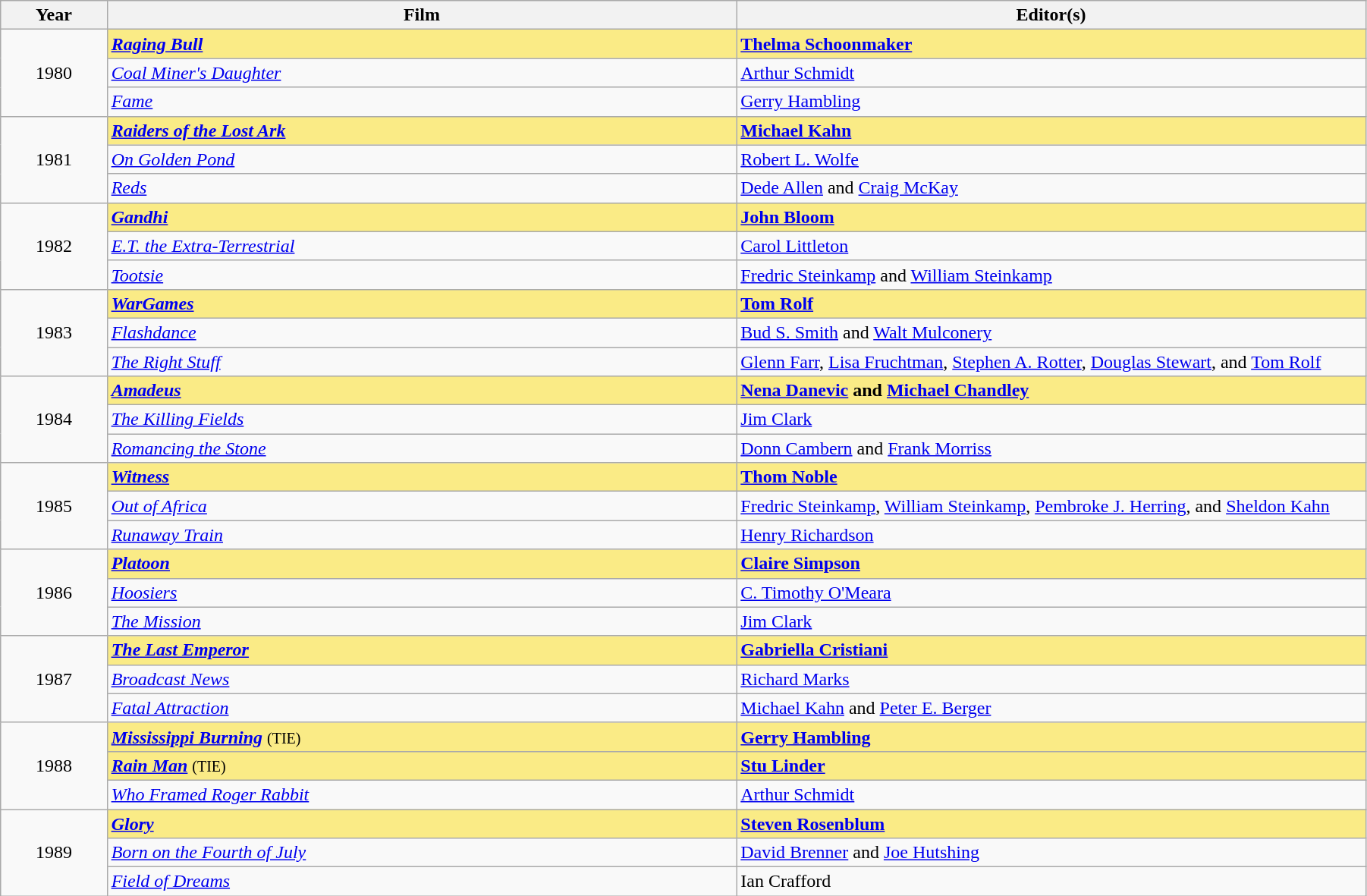<table class="wikitable" width="95%" cellpadding="5">
<tr>
<th width="70"><strong>Year</strong></th>
<th width="450"><strong>Film</strong></th>
<th width="450"><strong>Editor(s)</strong></th>
</tr>
<tr>
<td rowspan="3" style="text-align:center;">1980<br></td>
<td style="background:#FAEB86;"><strong><em><a href='#'>Raging Bull</a></em></strong></td>
<td style="background:#FAEB86;"><strong><a href='#'>Thelma Schoonmaker</a></strong></td>
</tr>
<tr>
<td><em><a href='#'>Coal Miner's Daughter</a></em></td>
<td><a href='#'>Arthur Schmidt</a></td>
</tr>
<tr>
<td><em><a href='#'>Fame</a></em></td>
<td><a href='#'>Gerry Hambling</a></td>
</tr>
<tr>
<td rowspan="3" style="text-align:center;">1981<br></td>
<td style="background:#FAEB86;"><strong><em><a href='#'>Raiders of the Lost Ark</a></em></strong></td>
<td style="background:#FAEB86;"><strong><a href='#'>Michael Kahn</a></strong></td>
</tr>
<tr>
<td><em><a href='#'>On Golden Pond</a></em></td>
<td><a href='#'>Robert L. Wolfe</a></td>
</tr>
<tr>
<td><em><a href='#'>Reds</a></em></td>
<td><a href='#'>Dede Allen</a> and <a href='#'>Craig McKay</a></td>
</tr>
<tr>
<td rowspan="3" style="text-align:center;">1982<br></td>
<td style="background:#FAEB86;"><strong><em><a href='#'>Gandhi</a></em></strong></td>
<td style="background:#FAEB86;"><strong><a href='#'>John Bloom</a></strong></td>
</tr>
<tr>
<td><em><a href='#'>E.T. the Extra-Terrestrial</a></em></td>
<td><a href='#'>Carol Littleton</a></td>
</tr>
<tr>
<td><em><a href='#'>Tootsie</a></em></td>
<td><a href='#'>Fredric Steinkamp</a> and <a href='#'>William Steinkamp</a></td>
</tr>
<tr>
<td rowspan="3" style="text-align:center;">1983<br></td>
<td style="background:#FAEB86;"><strong><em><a href='#'>WarGames</a></em></strong></td>
<td style="background:#FAEB86;"><strong><a href='#'>Tom Rolf</a></strong></td>
</tr>
<tr>
<td><em><a href='#'>Flashdance</a></em></td>
<td><a href='#'>Bud S. Smith</a> and <a href='#'>Walt Mulconery</a></td>
</tr>
<tr>
<td><em><a href='#'>The Right Stuff</a></em></td>
<td><a href='#'>Glenn Farr</a>, <a href='#'>Lisa Fruchtman</a>, <a href='#'>Stephen A. Rotter</a>, <a href='#'>Douglas Stewart</a>, and <a href='#'>Tom Rolf</a></td>
</tr>
<tr>
<td rowspan="3" style="text-align:center;">1984<br></td>
<td style="background:#FAEB86;"><strong><em><a href='#'>Amadeus</a></em></strong></td>
<td style="background:#FAEB86;"><strong><a href='#'>Nena Danevic</a> and <a href='#'>Michael Chandley</a></strong></td>
</tr>
<tr>
<td><em><a href='#'>The Killing Fields</a></em></td>
<td><a href='#'>Jim Clark</a></td>
</tr>
<tr>
<td><em><a href='#'>Romancing the Stone</a></em></td>
<td><a href='#'>Donn Cambern</a> and <a href='#'>Frank Morriss</a></td>
</tr>
<tr>
<td rowspan="3" style="text-align:center;">1985<br></td>
<td style="background:#FAEB86;"><strong><em><a href='#'>Witness</a></em></strong></td>
<td style="background:#FAEB86;"><strong><a href='#'>Thom Noble</a></strong></td>
</tr>
<tr>
<td><em><a href='#'>Out of Africa</a></em></td>
<td><a href='#'>Fredric Steinkamp</a>, <a href='#'>William Steinkamp</a>, <a href='#'>Pembroke J. Herring</a>, and <a href='#'>Sheldon Kahn</a></td>
</tr>
<tr>
<td><em><a href='#'>Runaway Train</a></em></td>
<td><a href='#'>Henry Richardson</a></td>
</tr>
<tr>
<td rowspan="3" style="text-align:center;">1986<br></td>
<td style="background:#FAEB86;"><strong><em><a href='#'>Platoon</a></em></strong></td>
<td style="background:#FAEB86;"><strong><a href='#'>Claire Simpson</a></strong></td>
</tr>
<tr>
<td><em><a href='#'>Hoosiers</a></em></td>
<td><a href='#'>C. Timothy O'Meara</a></td>
</tr>
<tr>
<td><em><a href='#'>The Mission</a></em></td>
<td><a href='#'>Jim Clark</a></td>
</tr>
<tr>
<td rowspan="3" style="text-align:center;">1987<br></td>
<td style="background:#FAEB86;"><strong><em><a href='#'>The Last Emperor</a></em></strong></td>
<td style="background:#FAEB86;"><strong><a href='#'>Gabriella Cristiani</a></strong></td>
</tr>
<tr>
<td><em><a href='#'>Broadcast News</a></em></td>
<td><a href='#'>Richard Marks</a></td>
</tr>
<tr>
<td><em><a href='#'>Fatal Attraction</a></em></td>
<td><a href='#'>Michael Kahn</a> and <a href='#'>Peter E. Berger</a></td>
</tr>
<tr>
<td rowspan="3" style="text-align:center;">1988<br></td>
<td style="background:#FAEB86;"><strong><em><a href='#'>Mississippi Burning</a></em></strong> <small>(TIE)</small></td>
<td style="background:#FAEB86;"><strong><a href='#'>Gerry Hambling</a></strong></td>
</tr>
<tr>
<td style="background:#FAEB86;"><strong><em><a href='#'>Rain Man</a></em></strong> <small>(TIE)</small></td>
<td style="background:#FAEB86;"><strong><a href='#'>Stu Linder</a></strong></td>
</tr>
<tr>
<td><em><a href='#'>Who Framed Roger Rabbit</a></em></td>
<td><a href='#'>Arthur Schmidt</a></td>
</tr>
<tr>
<td rowspan="3" style="text-align:center;">1989<br></td>
<td style="background:#FAEB86;"><strong><em><a href='#'>Glory</a></em></strong></td>
<td style="background:#FAEB86;"><strong><a href='#'>Steven Rosenblum</a></strong></td>
</tr>
<tr>
<td><em><a href='#'>Born on the Fourth of July</a></em></td>
<td><a href='#'>David Brenner</a> and <a href='#'>Joe Hutshing</a></td>
</tr>
<tr>
<td><em><a href='#'>Field of Dreams</a></em></td>
<td>Ian Crafford</td>
</tr>
</table>
